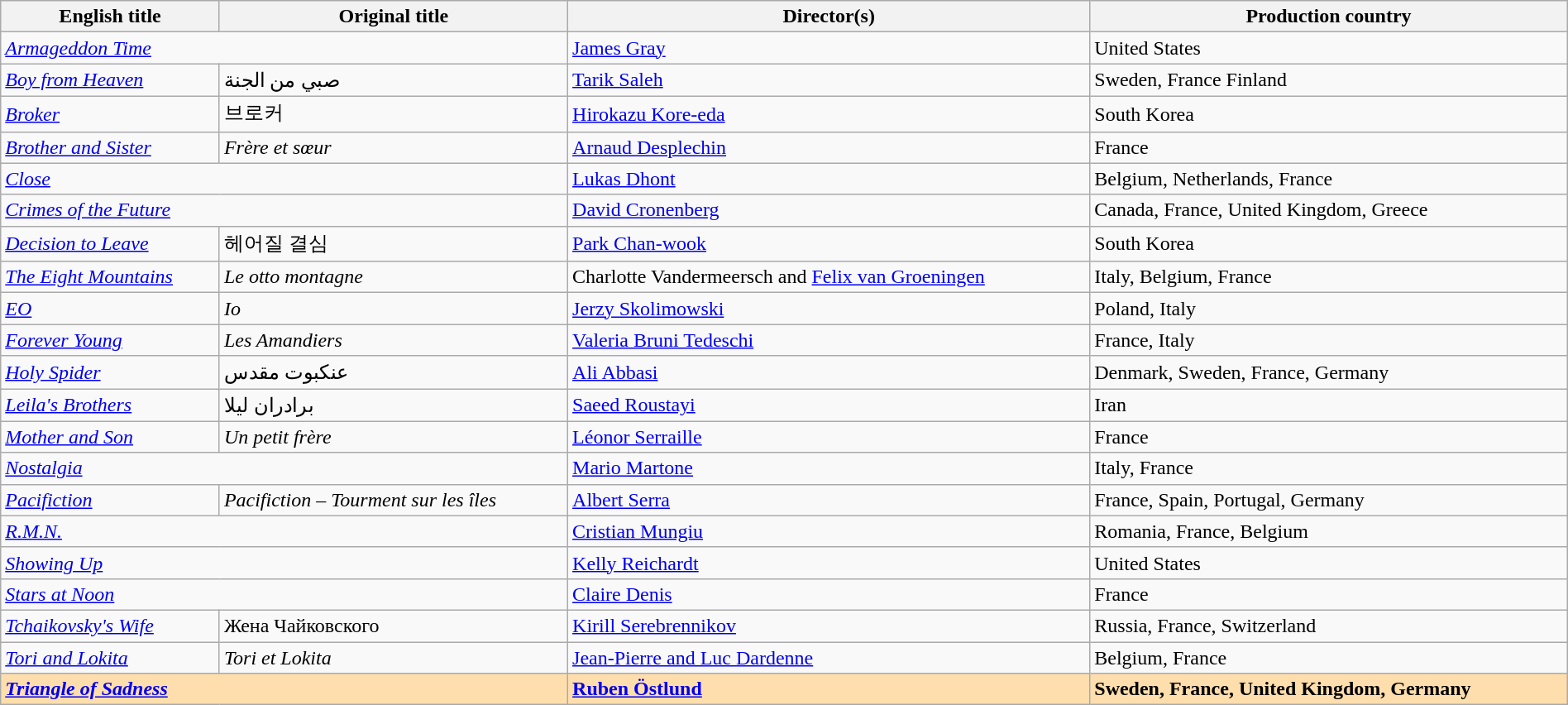<table class="wikitable" style="width:100%; margin-bottom:4px">
<tr>
<th scope="col">English title</th>
<th scope="col">Original title</th>
<th scope="col">Director(s)</th>
<th scope="col">Production country</th>
</tr>
<tr>
<td colspan=2><em><a href='#'>Armageddon Time</a></em></td>
<td><a href='#'>James Gray</a></td>
<td>United States</td>
</tr>
<tr>
<td><em><a href='#'>Boy from Heaven</a></em></td>
<td>صبي من الجنة</td>
<td><a href='#'>Tarik Saleh</a></td>
<td>Sweden, France Finland</td>
</tr>
<tr>
<td><em><a href='#'>Broker</a></em></td>
<td>브로커</td>
<td><a href='#'>Hirokazu Kore-eda</a></td>
<td>South Korea</td>
</tr>
<tr>
<td><em><a href='#'>Brother and Sister</a></em></td>
<td><em>Frère et sœur</em></td>
<td><a href='#'>Arnaud Desplechin</a></td>
<td>France</td>
</tr>
<tr>
<td colspan=2><em><a href='#'>Close</a></em></td>
<td><a href='#'>Lukas Dhont</a></td>
<td>Belgium, Netherlands, France</td>
</tr>
<tr>
<td colspan=2><em><a href='#'>Crimes of the Future</a></em></td>
<td><a href='#'>David Cronenberg</a></td>
<td>Canada, France, United Kingdom, Greece</td>
</tr>
<tr>
<td><em><a href='#'>Decision to Leave</a></em></td>
<td>헤어질 결심</td>
<td><a href='#'>Park Chan-wook</a></td>
<td>South Korea</td>
</tr>
<tr>
<td><em><a href='#'>The Eight Mountains</a></em></td>
<td><em>Le otto montagne</em></td>
<td>Charlotte Vandermeersch and <a href='#'>Felix van Groeningen</a></td>
<td>Italy, Belgium, France</td>
</tr>
<tr>
<td><em><a href='#'>EO</a></em></td>
<td><em>Io</em></td>
<td><a href='#'>Jerzy Skolimowski</a></td>
<td>Poland, Italy</td>
</tr>
<tr>
<td><em><a href='#'>Forever Young</a></em></td>
<td><em>Les Amandiers</em></td>
<td><a href='#'>Valeria Bruni Tedeschi</a></td>
<td>France, Italy</td>
</tr>
<tr>
<td><em><a href='#'>Holy Spider</a></em></td>
<td>عنکبوت مقدس</td>
<td><a href='#'>Ali Abbasi</a></td>
<td>Denmark, Sweden, France, Germany</td>
</tr>
<tr>
<td><em><a href='#'>Leila's Brothers</a></em></td>
<td>برادران لیلا</td>
<td><a href='#'>Saeed Roustayi</a></td>
<td>Iran</td>
</tr>
<tr>
<td><em><a href='#'>Mother and Son</a></em></td>
<td><em>Un petit frère</em></td>
<td><a href='#'>Léonor Serraille</a></td>
<td>France</td>
</tr>
<tr>
<td colspan=2><em><a href='#'>Nostalgia</a></em></td>
<td><a href='#'>Mario Martone</a></td>
<td>Italy, France</td>
</tr>
<tr>
<td><em><a href='#'>Pacifiction</a></em></td>
<td><em>Pacifiction – Tourment sur les îles</em></td>
<td><a href='#'>Albert Serra</a></td>
<td>France, Spain, Portugal, Germany</td>
</tr>
<tr>
<td colspan=2><em><a href='#'>R.M.N.</a></em></td>
<td><a href='#'>Cristian Mungiu</a></td>
<td>Romania, France, Belgium</td>
</tr>
<tr>
<td colspan=2><em><a href='#'>Showing Up</a></em></td>
<td><a href='#'>Kelly Reichardt</a></td>
<td>United States</td>
</tr>
<tr>
<td colspan=2><em><a href='#'>Stars at Noon</a></em></td>
<td><a href='#'>Claire Denis</a></td>
<td>France</td>
</tr>
<tr>
<td><em><a href='#'>Tchaikovsky's Wife</a></em></td>
<td>Жена Чайковского</td>
<td><a href='#'>Kirill Serebrennikov</a></td>
<td>Russia, France, Switzerland</td>
</tr>
<tr>
<td><em><a href='#'>Tori and Lokita</a></em></td>
<td><em>Tori et Lokita</em></td>
<td><a href='#'>Jean-Pierre and Luc Dardenne</a></td>
<td>Belgium, France</td>
</tr>
<tr style="background:#FFDEAD;">
<td colspan=2><strong><em><a href='#'>Triangle of Sadness</a></em></strong></td>
<td><strong><a href='#'>Ruben Östlund</a></strong></td>
<td><strong>Sweden, France, United Kingdom, Germany</strong></td>
</tr>
</table>
